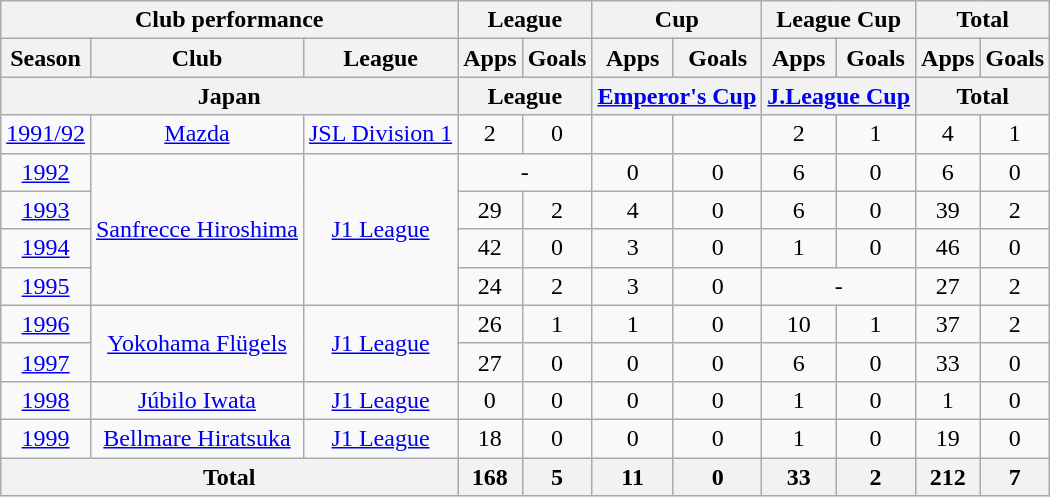<table class="wikitable" style="text-align:center;">
<tr>
<th colspan=3>Club performance</th>
<th colspan=2>League</th>
<th colspan=2>Cup</th>
<th colspan=2>League Cup</th>
<th colspan=2>Total</th>
</tr>
<tr>
<th>Season</th>
<th>Club</th>
<th>League</th>
<th>Apps</th>
<th>Goals</th>
<th>Apps</th>
<th>Goals</th>
<th>Apps</th>
<th>Goals</th>
<th>Apps</th>
<th>Goals</th>
</tr>
<tr>
<th colspan=3>Japan</th>
<th colspan=2>League</th>
<th colspan=2><a href='#'>Emperor's Cup</a></th>
<th colspan=2><a href='#'>J.League Cup</a></th>
<th colspan=2>Total</th>
</tr>
<tr>
<td><a href='#'>1991/92</a></td>
<td><a href='#'>Mazda</a></td>
<td><a href='#'>JSL Division 1</a></td>
<td>2</td>
<td>0</td>
<td></td>
<td></td>
<td>2</td>
<td>1</td>
<td>4</td>
<td>1</td>
</tr>
<tr>
<td><a href='#'>1992</a></td>
<td rowspan="4"><a href='#'>Sanfrecce Hiroshima</a></td>
<td rowspan="4"><a href='#'>J1 League</a></td>
<td colspan="2">-</td>
<td>0</td>
<td>0</td>
<td>6</td>
<td>0</td>
<td>6</td>
<td>0</td>
</tr>
<tr>
<td><a href='#'>1993</a></td>
<td>29</td>
<td>2</td>
<td>4</td>
<td>0</td>
<td>6</td>
<td>0</td>
<td>39</td>
<td>2</td>
</tr>
<tr>
<td><a href='#'>1994</a></td>
<td>42</td>
<td>0</td>
<td>3</td>
<td>0</td>
<td>1</td>
<td>0</td>
<td>46</td>
<td>0</td>
</tr>
<tr>
<td><a href='#'>1995</a></td>
<td>24</td>
<td>2</td>
<td>3</td>
<td>0</td>
<td colspan="2">-</td>
<td>27</td>
<td>2</td>
</tr>
<tr>
<td><a href='#'>1996</a></td>
<td rowspan="2"><a href='#'>Yokohama Flügels</a></td>
<td rowspan="2"><a href='#'>J1 League</a></td>
<td>26</td>
<td>1</td>
<td>1</td>
<td>0</td>
<td>10</td>
<td>1</td>
<td>37</td>
<td>2</td>
</tr>
<tr>
<td><a href='#'>1997</a></td>
<td>27</td>
<td>0</td>
<td>0</td>
<td>0</td>
<td>6</td>
<td>0</td>
<td>33</td>
<td>0</td>
</tr>
<tr>
<td><a href='#'>1998</a></td>
<td><a href='#'>Júbilo Iwata</a></td>
<td><a href='#'>J1 League</a></td>
<td>0</td>
<td>0</td>
<td>0</td>
<td>0</td>
<td>1</td>
<td>0</td>
<td>1</td>
<td>0</td>
</tr>
<tr>
<td><a href='#'>1999</a></td>
<td><a href='#'>Bellmare Hiratsuka</a></td>
<td><a href='#'>J1 League</a></td>
<td>18</td>
<td>0</td>
<td>0</td>
<td>0</td>
<td>1</td>
<td>0</td>
<td>19</td>
<td>0</td>
</tr>
<tr>
<th colspan=3>Total</th>
<th>168</th>
<th>5</th>
<th>11</th>
<th>0</th>
<th>33</th>
<th>2</th>
<th>212</th>
<th>7</th>
</tr>
</table>
